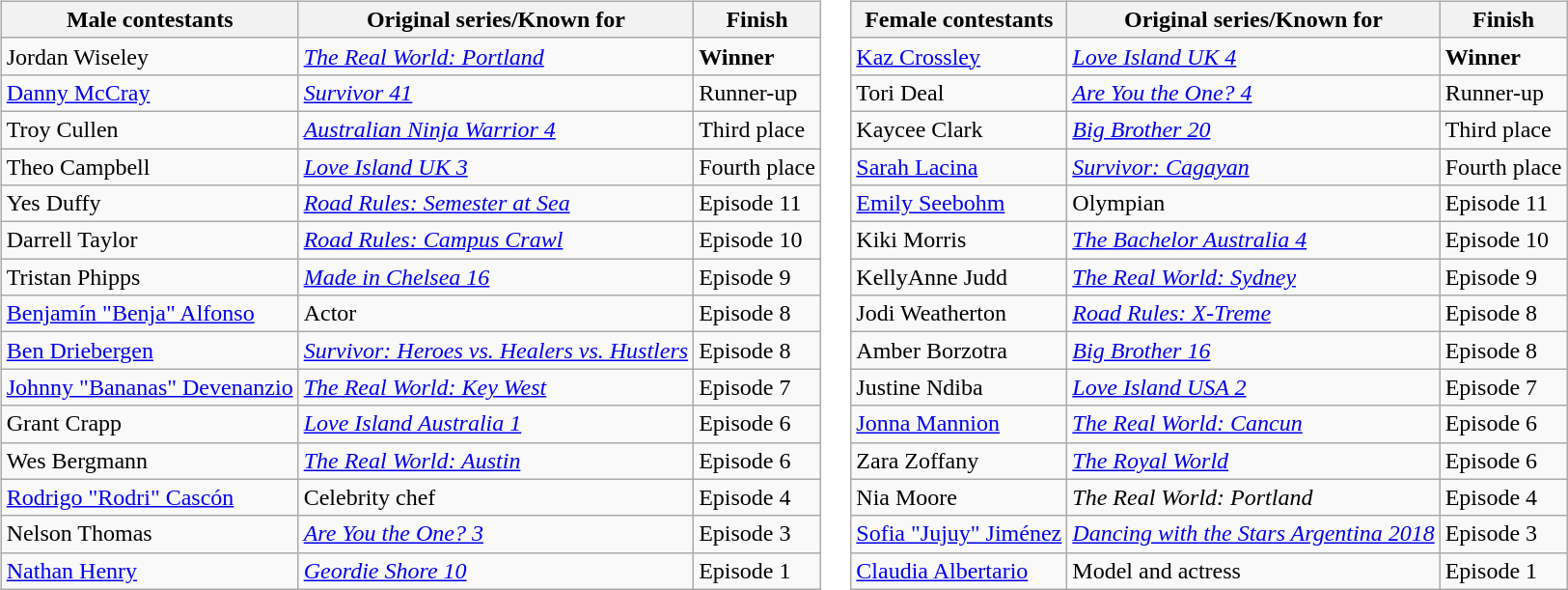<table>
<tr>
<td style="vertical-align:top"><br><table class="wikitable sortable" style="font-size:100%; white-space:nowrap">
<tr>
<th>Male contestants</th>
<th>Original series/Known for</th>
<th>Finish</th>
</tr>
<tr>
<td>Jordan Wiseley</td>
<td><em><a href='#'>The Real World: Portland</a></em></td>
<td><strong>Winner</strong></td>
</tr>
<tr>
<td><a href='#'>Danny McCray</a></td>
<td><em><a href='#'>Survivor 41</a></em></td>
<td>Runner-up</td>
</tr>
<tr>
<td>Troy Cullen</td>
<td><em><a href='#'>Australian Ninja Warrior 4</a></em></td>
<td>Third place</td>
</tr>
<tr>
<td>Theo Campbell</td>
<td><em><a href='#'>Love Island UK 3</a></em></td>
<td>Fourth place</td>
</tr>
<tr>
<td>Yes Duffy</td>
<td><em><a href='#'>Road Rules: Semester at Sea</a></em></td>
<td>Episode 11</td>
</tr>
<tr>
<td>Darrell Taylor</td>
<td><em><a href='#'>Road Rules: Campus Crawl</a></em></td>
<td>Episode 10</td>
</tr>
<tr>
<td>Tristan Phipps</td>
<td><em><a href='#'>Made in Chelsea 16</a></em></td>
<td>Episode 9</td>
</tr>
<tr>
<td><a href='#'>Benjamín "Benja" Alfonso</a></td>
<td>Actor</td>
<td>Episode 8</td>
</tr>
<tr>
<td><a href='#'>Ben Driebergen</a></td>
<td><em><a href='#'>Survivor: Heroes vs. Healers vs. Hustlers</a></em></td>
<td>Episode 8</td>
</tr>
<tr>
<td><a href='#'>Johnny "Bananas" Devenanzio</a></td>
<td><em><a href='#'>The Real World: Key West</a></em></td>
<td>Episode 7</td>
</tr>
<tr>
<td>Grant Crapp</td>
<td><em><a href='#'>Love Island Australia 1</a></em></td>
<td>Episode 6</td>
</tr>
<tr>
<td>Wes Bergmann</td>
<td><em><a href='#'>The Real World: Austin</a></em></td>
<td>Episode 6</td>
</tr>
<tr>
<td><a href='#'>Rodrigo "Rodri" Cascón</a></td>
<td>Celebrity chef</td>
<td>Episode 4</td>
</tr>
<tr>
<td>Nelson Thomas</td>
<td><em><a href='#'>Are You the One? 3</a></em></td>
<td>Episode 3</td>
</tr>
<tr>
<td><a href='#'>Nathan Henry</a></td>
<td><em><a href='#'>Geordie Shore 10</a></em></td>
<td>Episode 1</td>
</tr>
</table>
</td>
<td style="vertical-align:top"><br><table class="wikitable sortable" style="font-size:100%; white-space:nowrap">
<tr>
<th>Female contestants</th>
<th>Original series/Known for</th>
<th>Finish</th>
</tr>
<tr>
<td><a href='#'>Kaz Crossley</a></td>
<td><em><a href='#'>Love Island UK 4</a></em></td>
<td><strong>Winner</strong></td>
</tr>
<tr>
<td>Tori Deal</td>
<td><em><a href='#'>Are You the One? 4</a></em></td>
<td>Runner-up</td>
</tr>
<tr>
<td>Kaycee Clark</td>
<td><em><a href='#'>Big Brother 20</a></em></td>
<td>Third place</td>
</tr>
<tr>
<td><a href='#'>Sarah Lacina</a></td>
<td><em><a href='#'>Survivor: Cagayan</a></em></td>
<td>Fourth place</td>
</tr>
<tr>
<td><a href='#'>Emily Seebohm</a></td>
<td>Olympian</td>
<td>Episode 11</td>
</tr>
<tr>
<td>Kiki Morris</td>
<td><em><a href='#'>The Bachelor Australia 4</a></em></td>
<td>Episode 10</td>
</tr>
<tr>
<td>KellyAnne Judd</td>
<td><em><a href='#'>The Real World: Sydney</a></em></td>
<td>Episode 9</td>
</tr>
<tr>
<td>Jodi Weatherton</td>
<td><em><a href='#'>Road Rules: X-Treme</a>	</em></td>
<td>Episode 8</td>
</tr>
<tr>
<td>Amber Borzotra</td>
<td><em><a href='#'>Big Brother 16</a></em></td>
<td>Episode 8</td>
</tr>
<tr>
<td>Justine Ndiba</td>
<td><em><a href='#'>Love Island USA 2</a></em></td>
<td>Episode 7</td>
</tr>
<tr>
<td><a href='#'>Jonna Mannion</a></td>
<td><em><a href='#'>The Real World: Cancun</a></em></td>
<td>Episode 6</td>
</tr>
<tr>
<td>Zara Zoffany</td>
<td><em><a href='#'>The Royal World</a></em></td>
<td>Episode 6</td>
</tr>
<tr>
<td>Nia Moore</td>
<td><em>The Real World: Portland</em></td>
<td>Episode 4</td>
</tr>
<tr>
<td><a href='#'>Sofia "Jujuy" Jiménez</a></td>
<td><em><a href='#'>Dancing with the Stars Argentina 2018</a></em></td>
<td>Episode 3</td>
</tr>
<tr>
<td><a href='#'>Claudia Albertario</a></td>
<td>Model and actress</td>
<td>Episode 1</td>
</tr>
</table>
</td>
</tr>
</table>
